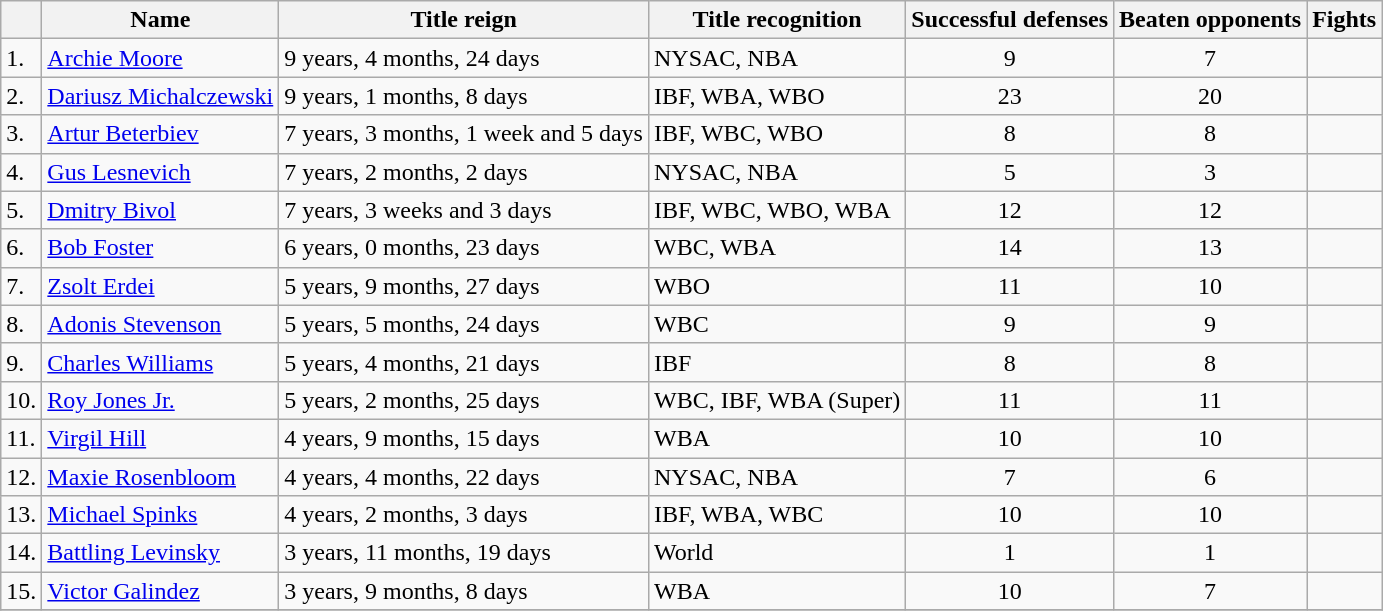<table class="sortable wikitable">
<tr>
<th></th>
<th>Name</th>
<th>Title reign</th>
<th>Title recognition</th>
<th>Successful defenses</th>
<th>Beaten opponents</th>
<th>Fights</th>
</tr>
<tr>
<td>1.</td>
<td><a href='#'>Archie Moore</a></td>
<td>9 years, 4 months, 24 days</td>
<td>NYSAC, NBA</td>
<td align="center">9</td>
<td align="center">7</td>
<td></td>
</tr>
<tr>
<td>2.</td>
<td><a href='#'>Dariusz Michalczewski</a></td>
<td>9 years, 1 months, 8 days</td>
<td>IBF, WBA, WBO</td>
<td align="center">23</td>
<td align="center">20</td>
<td></td>
</tr>
<tr>
<td>3.</td>
<td><a href='#'>Artur Beterbiev</a></td>
<td>7 years, 3 months, 1 week and 5 days</td>
<td>IBF, WBC, WBO</td>
<td align="center">8</td>
<td align="center">8</td>
<td></td>
</tr>
<tr>
<td>4.</td>
<td><a href='#'>Gus Lesnevich</a></td>
<td>7 years, 2 months, 2 days</td>
<td>NYSAC, NBA</td>
<td align="center">5</td>
<td align="center">3</td>
<td></td>
</tr>
<tr>
<td>5.</td>
<td><a href='#'>Dmitry Bivol</a></td>
<td>7 years, 3 weeks and 3 days</td>
<td>IBF, WBC, WBO, WBA</td>
<td align="center">12</td>
<td align="center">12</td>
<td></td>
</tr>
<tr>
<td>6.</td>
<td><a href='#'>Bob Foster</a></td>
<td>6 years, 0 months, 23 days</td>
<td>WBC, WBA</td>
<td align="center">14</td>
<td align="center">13</td>
<td></td>
</tr>
<tr>
<td>7.</td>
<td><a href='#'>Zsolt Erdei</a></td>
<td>5 years, 9 months, 27 days</td>
<td>WBO</td>
<td align="center">11</td>
<td align="center">10</td>
<td></td>
</tr>
<tr>
<td>8.</td>
<td><a href='#'>Adonis Stevenson</a></td>
<td>5 years, 5 months, 24 days</td>
<td>WBC</td>
<td align="center">9</td>
<td align="center">9</td>
<td></td>
</tr>
<tr>
<td>9.</td>
<td><a href='#'>Charles Williams</a></td>
<td>5 years, 4 months, 21 days</td>
<td>IBF</td>
<td align="center">8</td>
<td align="center">8</td>
<td></td>
</tr>
<tr>
<td>10.</td>
<td><a href='#'>Roy Jones Jr.</a></td>
<td>5 years, 2 months, 25 days</td>
<td>WBC, IBF, WBA (Super)</td>
<td align="center">11</td>
<td align="center">11</td>
<td></td>
</tr>
<tr>
<td>11.</td>
<td><a href='#'>Virgil Hill</a></td>
<td>4 years, 9 months, 15 days</td>
<td>WBA</td>
<td align="center">10</td>
<td align="center">10</td>
<td></td>
</tr>
<tr>
<td>12.</td>
<td><a href='#'>Maxie Rosenbloom</a></td>
<td>4 years, 4 months, 22 days</td>
<td>NYSAC, NBA</td>
<td align="center">7</td>
<td align="center">6</td>
<td></td>
</tr>
<tr>
<td>13.</td>
<td><a href='#'>Michael Spinks</a></td>
<td>4 years, 2 months, 3 days</td>
<td>IBF, WBA, WBC</td>
<td align="center">10</td>
<td align="center">10</td>
<td></td>
</tr>
<tr>
<td>14.</td>
<td><a href='#'>Battling Levinsky</a></td>
<td>3 years, 11 months, 19 days</td>
<td>World</td>
<td align="center">1</td>
<td align="center">1</td>
<td></td>
</tr>
<tr>
<td>15.</td>
<td><a href='#'>Victor Galindez</a></td>
<td>3 years, 9 months, 8 days</td>
<td>WBA</td>
<td align="center">10</td>
<td align="center">7</td>
<td></td>
</tr>
<tr>
</tr>
</table>
